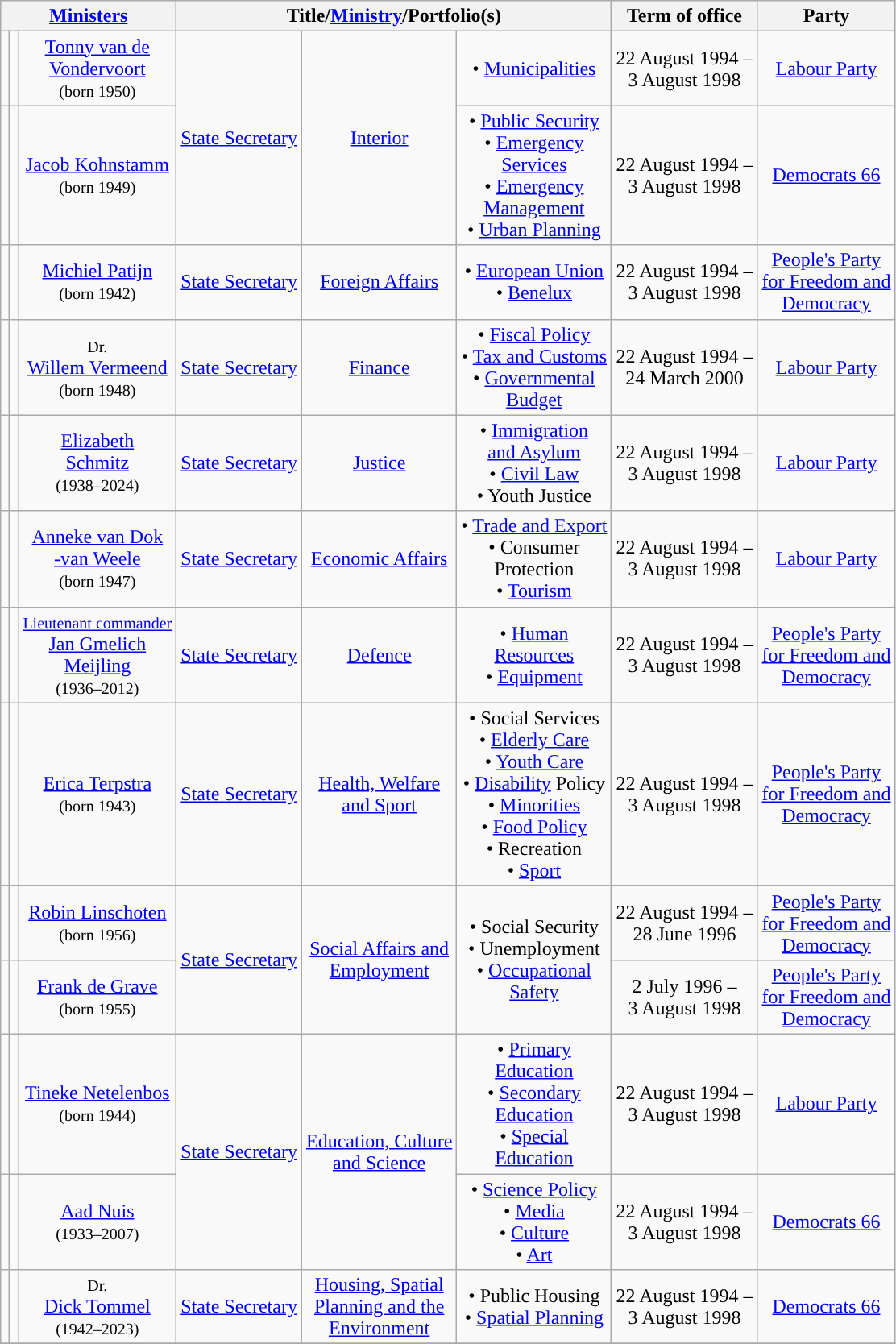<table class="wikitable" style="text-align:center">
<tr>
<th colspan=3><a href='#'>Ministers</a></th>
<th colspan=3>Title/<a href='#'>Ministry</a>/Portfolio(s)</th>
<th>Term of office</th>
<th>Party</th>
</tr>
<tr>
<td style="background:"></td>
<td></td>
<td><a href='#'>Tonny van de <br> Vondervoort</a> <br> <small>(born 1950)</small></td>
<td rowspan=2><a href='#'>State Secretary</a></td>
<td rowspan=2><a href='#'>Interior</a></td>
<td>• <a href='#'>Municipalities</a></td>
<td>22 August 1994 – <br> 3 August 1998</td>
<td><a href='#'>Labour Party</a></td>
</tr>
<tr>
<td style="background:"></td>
<td></td>
<td><a href='#'>Jacob Kohnstamm</a> <br> <small>(born 1949)</small></td>
<td>• <a href='#'>Public Security</a> <br> • <a href='#'>Emergency <br> Services</a> <br> • <a href='#'>Emergency <br> Management</a> <br> • <a href='#'>Urban Planning</a></td>
<td>22 August 1994 – <br> 3 August 1998</td>
<td><a href='#'>Democrats 66</a></td>
</tr>
<tr>
<td style="background:"></td>
<td></td>
<td><a href='#'>Michiel Patijn</a> <br> <small>(born 1942)</small></td>
<td><a href='#'>State Secretary</a></td>
<td><a href='#'>Foreign Affairs</a></td>
<td>• <a href='#'>European Union</a> <br> • <a href='#'>Benelux</a></td>
<td>22 August 1994 – <br> 3 August 1998</td>
<td><a href='#'>People's Party <br> for Freedom and <br> Democracy</a></td>
</tr>
<tr>
<td style="background:"></td>
<td></td>
<td><small>Dr.</small> <br> <a href='#'>Willem Vermeend</a> <br> <small>(born 1948)</small></td>
<td><a href='#'>State Secretary</a></td>
<td><a href='#'>Finance</a></td>
<td>• <a href='#'>Fiscal Policy</a> <br> • <a href='#'>Tax and Customs</a> <br> • <a href='#'>Governmental <br> Budget</a></td>
<td>22 August 1994 – <br> 24 March 2000 <br> </td>
<td><a href='#'>Labour Party</a></td>
</tr>
<tr>
<td style="background:"></td>
<td></td>
<td><a href='#'>Elizabeth <br> Schmitz</a> <br> <small>(1938–2024)</small></td>
<td><a href='#'>State Secretary</a></td>
<td><a href='#'>Justice</a></td>
<td>• <a href='#'>Immigration <br> and Asylum</a> <br> • <a href='#'>Civil Law</a> <br> • Youth Justice</td>
<td>22 August 1994 – <br> 3 August 1998</td>
<td><a href='#'>Labour Party</a></td>
</tr>
<tr>
<td style="background:"></td>
<td></td>
<td><a href='#'>Anneke van Dok <br> -van Weele</a> <br> <small>(born 1947)</small></td>
<td><a href='#'>State Secretary</a> <br> </td>
<td><a href='#'>Economic Affairs</a></td>
<td>• <a href='#'>Trade and Export</a> <br> • Consumer <br> Protection <br> • <a href='#'>Tourism</a></td>
<td>22 August 1994 – <br> 3 August 1998</td>
<td><a href='#'>Labour Party</a></td>
</tr>
<tr>
<td style="background:"></td>
<td></td>
<td><small><a href='#'>Lieutenant commander</a></small> <br><a href='#'>Jan Gmelich <br> Meijling</a> <br> <small>(1936–2012)</small></td>
<td><a href='#'>State Secretary</a></td>
<td><a href='#'>Defence</a></td>
<td>• <a href='#'>Human <br> Resources</a> <br> • <a href='#'>Equipment</a></td>
<td>22 August 1994 – <br> 3 August 1998</td>
<td><a href='#'>People's Party <br> for Freedom and <br> Democracy</a></td>
</tr>
<tr>
<td style="background:"></td>
<td></td>
<td><a href='#'>Erica Terpstra</a> <br> <small>(born 1943)</small></td>
<td><a href='#'>State Secretary</a></td>
<td><a href='#'>Health, Welfare <br> and Sport</a></td>
<td>• Social Services <br> • <a href='#'>Elderly Care</a> <br> • <a href='#'>Youth Care</a> <br> • <a href='#'>Disability</a> Policy <br> • <a href='#'>Minorities</a> <br> • <a href='#'>Food Policy</a> <br> • Recreation <br> • <a href='#'>Sport</a></td>
<td>22 August 1994 – <br> 3 August 1998</td>
<td><a href='#'>People's Party <br> for Freedom and <br> Democracy</a></td>
</tr>
<tr>
<td style="background:"></td>
<td></td>
<td><a href='#'>Robin Linschoten</a> <br> <small>(born 1956)</small></td>
<td rowspan=2><a href='#'>State Secretary</a></td>
<td rowspan=2><a href='#'>Social Affairs and <br> Employment</a></td>
<td rowspan=2>• Social Security <br> • Unemployment <br> • <a href='#'>Occupational <br> Safety</a></td>
<td>22 August 1994 – <br> 28 June 1996 <br> </td>
<td><a href='#'>People's Party <br> for Freedom and <br> Democracy</a></td>
</tr>
<tr>
<td style="background:"></td>
<td></td>
<td><a href='#'>Frank de Grave</a> <br> <small>(born 1955)</small></td>
<td>2 July 1996 – <br> 3 August 1998</td>
<td><a href='#'>People's Party <br> for Freedom and <br> Democracy</a></td>
</tr>
<tr>
<td style="background:"></td>
<td></td>
<td><a href='#'>Tineke Netelenbos</a> <br> <small>(born 1944)</small></td>
<td rowspan=2><a href='#'>State Secretary</a></td>
<td rowspan=2><a href='#'>Education, Culture <br> and Science</a></td>
<td>• <a href='#'>Primary <br> Education</a> <br> • <a href='#'>Secondary <br> Education</a> <br> • <a href='#'>Special <br> Education</a></td>
<td>22 August 1994 – <br> 3 August 1998</td>
<td><a href='#'>Labour Party</a></td>
</tr>
<tr>
<td style="background:"></td>
<td></td>
<td><a href='#'>Aad Nuis</a> <br> <small>(1933–2007)</small></td>
<td>• <a href='#'>Science Policy</a> <br> • <a href='#'>Media</a> <br> • <a href='#'>Culture</a> <br> • <a href='#'>Art</a></td>
<td>22 August 1994 – <br> 3 August 1998</td>
<td><a href='#'>Democrats 66</a></td>
</tr>
<tr>
<td style="background:"></td>
<td></td>
<td><small>Dr.</small> <br> <a href='#'>Dick Tommel</a> <br> <small>(1942–2023)</small></td>
<td><a href='#'>State Secretary</a></td>
<td><a href='#'>Housing, Spatial <br> Planning and the <br> Environment</a></td>
<td>• Public Housing <br> • <a href='#'>Spatial Planning</a></td>
<td>22 August 1994 – <br> 3 August 1998</td>
<td><a href='#'>Democrats 66</a></td>
</tr>
<tr>
</tr>
</table>
